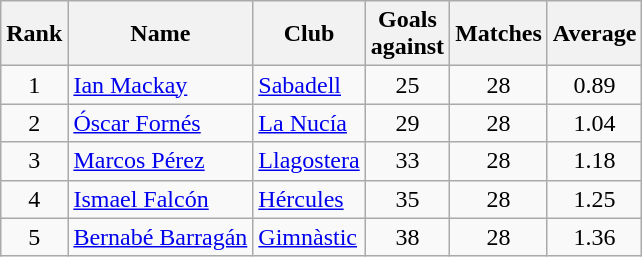<table class="wikitable" style="text-align:center">
<tr>
<th>Rank</th>
<th>Name</th>
<th>Club</th>
<th>Goals <br> against</th>
<th>Matches</th>
<th>Average</th>
</tr>
<tr>
<td>1</td>
<td align=left> <a href='#'>Ian Mackay</a></td>
<td align=left><a href='#'>Sabadell</a></td>
<td>25</td>
<td>28</td>
<td>0.89</td>
</tr>
<tr>
<td>2</td>
<td align=left> <a href='#'>Óscar Fornés</a></td>
<td align=left><a href='#'>La Nucía</a></td>
<td>29</td>
<td>28</td>
<td>1.04</td>
</tr>
<tr>
<td>3</td>
<td align=left> <a href='#'>Marcos Pérez</a></td>
<td align=left><a href='#'>Llagostera</a></td>
<td>33</td>
<td>28</td>
<td>1.18</td>
</tr>
<tr>
<td>4</td>
<td align=left> <a href='#'>Ismael Falcón</a></td>
<td align=left><a href='#'>Hércules</a></td>
<td>35</td>
<td>28</td>
<td>1.25</td>
</tr>
<tr>
<td>5</td>
<td align=left> <a href='#'>Bernabé Barragán</a></td>
<td align=left><a href='#'>Gimnàstic</a></td>
<td>38</td>
<td>28</td>
<td>1.36</td>
</tr>
</table>
